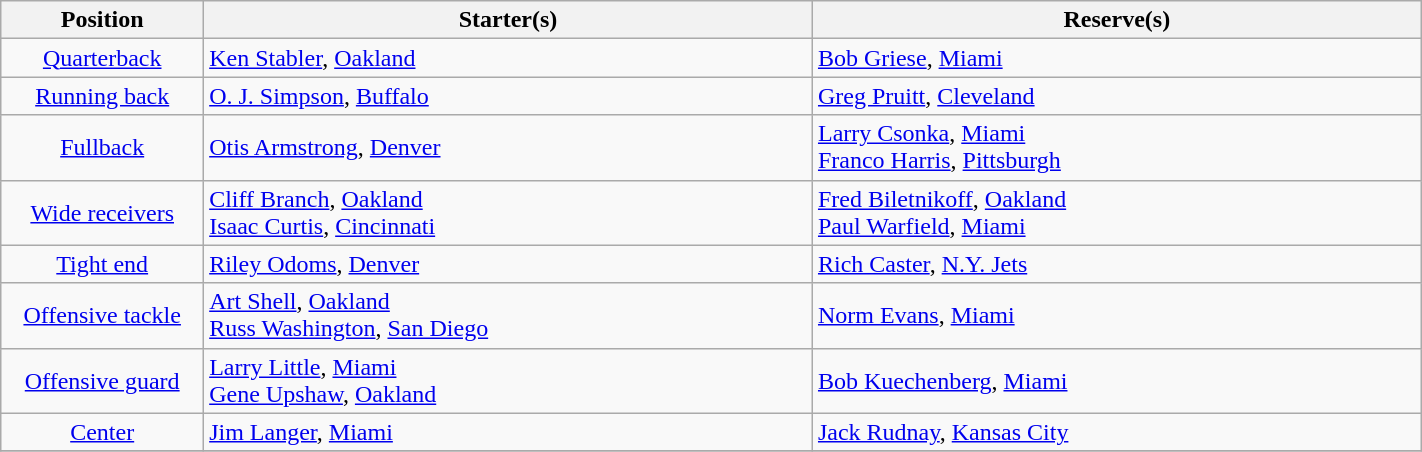<table class="wikitable" width=75%>
<tr>
<th width=10%>Position</th>
<th width=30%>Starter(s)</th>
<th width=30%>Reserve(s)</th>
</tr>
<tr>
<td align=center><a href='#'>Quarterback</a></td>
<td> <a href='#'>Ken Stabler</a>, <a href='#'>Oakland</a></td>
<td> <a href='#'>Bob Griese</a>, <a href='#'>Miami</a></td>
</tr>
<tr>
<td align=center><a href='#'>Running back</a></td>
<td> <a href='#'>O. J. Simpson</a>, <a href='#'>Buffalo</a></td>
<td> <a href='#'>Greg Pruitt</a>, <a href='#'>Cleveland</a></td>
</tr>
<tr>
<td align=center><a href='#'>Fullback</a></td>
<td> <a href='#'>Otis Armstrong</a>, <a href='#'>Denver</a></td>
<td> <a href='#'>Larry Csonka</a>, <a href='#'>Miami</a><br> <a href='#'>Franco Harris</a>, <a href='#'>Pittsburgh</a></td>
</tr>
<tr>
<td align=center><a href='#'>Wide receivers</a></td>
<td> <a href='#'>Cliff Branch</a>, <a href='#'>Oakland</a><br> <a href='#'>Isaac Curtis</a>, <a href='#'>Cincinnati</a></td>
<td> <a href='#'>Fred Biletnikoff</a>, <a href='#'>Oakland</a><br> <a href='#'>Paul Warfield</a>, <a href='#'>Miami</a></td>
</tr>
<tr>
<td align=center><a href='#'>Tight end</a></td>
<td> <a href='#'>Riley Odoms</a>, <a href='#'>Denver</a></td>
<td> <a href='#'>Rich Caster</a>, <a href='#'>N.Y. Jets</a></td>
</tr>
<tr>
<td align=center><a href='#'>Offensive tackle</a></td>
<td> <a href='#'>Art Shell</a>, <a href='#'>Oakland</a><br> <a href='#'>Russ Washington</a>, <a href='#'>San Diego</a></td>
<td> <a href='#'>Norm Evans</a>, <a href='#'>Miami</a></td>
</tr>
<tr>
<td align=center><a href='#'>Offensive guard</a></td>
<td> <a href='#'>Larry Little</a>, <a href='#'>Miami</a><br> <a href='#'>Gene Upshaw</a>, <a href='#'>Oakland</a></td>
<td> <a href='#'>Bob Kuechenberg</a>, <a href='#'>Miami</a></td>
</tr>
<tr>
<td align=center><a href='#'>Center</a></td>
<td> <a href='#'>Jim Langer</a>, <a href='#'>Miami</a></td>
<td> <a href='#'>Jack Rudnay</a>, <a href='#'>Kansas City</a></td>
</tr>
<tr>
</tr>
</table>
